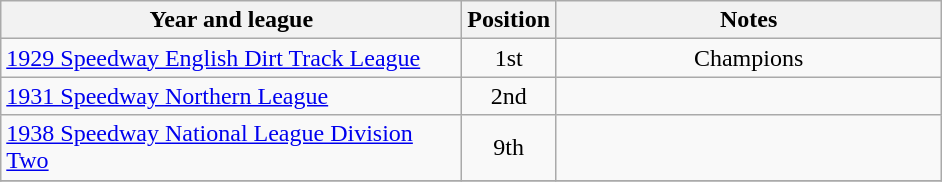<table class="wikitable">
<tr>
<th width=300>Year and league</th>
<th width=50>Position</th>
<th width=250>Notes</th>
</tr>
<tr align=center>
<td align="left"><a href='#'>1929 Speedway English Dirt Track League</a></td>
<td>1st</td>
<td>Champions</td>
</tr>
<tr align=center>
<td align="left"><a href='#'>1931 Speedway Northern League</a></td>
<td>2nd</td>
<td></td>
</tr>
<tr align=center>
<td align="left"><a href='#'>1938 Speedway National League Division Two</a></td>
<td>9th</td>
<td></td>
</tr>
<tr align=center>
</tr>
</table>
